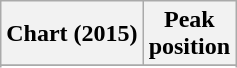<table class="wikitable sortable plainrowheaders">
<tr>
<th scope="col">Chart (2015)</th>
<th scope="col">Peak<br>position</th>
</tr>
<tr>
</tr>
<tr>
</tr>
<tr>
</tr>
<tr>
</tr>
</table>
